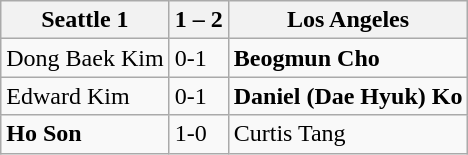<table class="wikitable">
<tr>
<th>Seattle 1</th>
<th>1 – 2</th>
<th>Los Angeles</th>
</tr>
<tr>
<td>Dong Baek Kim</td>
<td>0-1</td>
<td><strong>Beogmun Cho</strong></td>
</tr>
<tr>
<td>Edward Kim</td>
<td>0-1</td>
<td><strong>Daniel (Dae Hyuk) Ko</strong></td>
</tr>
<tr>
<td><strong>Ho Son</strong></td>
<td>1-0</td>
<td>Curtis Tang</td>
</tr>
</table>
